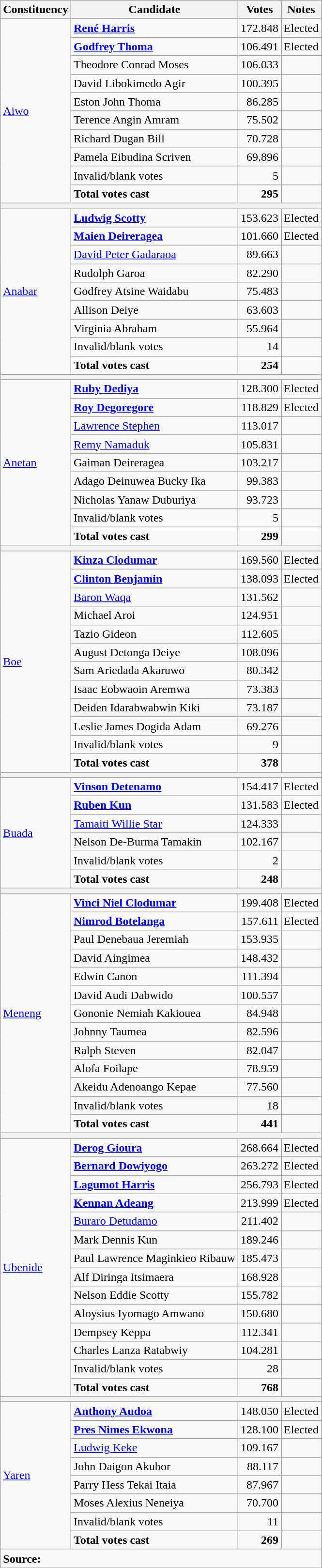<table class=wikitable style=text-align:left>
<tr>
<th>Constituency</th>
<th>Candidate</th>
<th>Votes</th>
<th>Notes</th>
</tr>
<tr>
<td rowspan=10><a href='#'>Aiwo</a></td>
<td><strong><a href='#'>René Harris</a></strong></td>
<td align=right>172.848</td>
<td>Elected</td>
</tr>
<tr>
<td><strong><a href='#'>Godfrey Thoma</a></strong></td>
<td align=right>106.491</td>
<td>Elected</td>
</tr>
<tr>
<td>Theodore Conrad Moses</td>
<td align=right>106.033</td>
<td></td>
</tr>
<tr>
<td>David Libokimedo Agir</td>
<td align=right>100.395</td>
<td></td>
</tr>
<tr>
<td>Eston John Thoma</td>
<td align=right>86.285</td>
<td></td>
</tr>
<tr>
<td>Terence Angin Amram</td>
<td align=right>75.502</td>
<td></td>
</tr>
<tr>
<td>Richard Dugan Bill</td>
<td align=right>70.728</td>
<td></td>
</tr>
<tr>
<td>Pamela Eibudina Scriven</td>
<td align=right>69.896</td>
<td></td>
</tr>
<tr>
<td>Invalid/blank votes</td>
<td align=right>5</td>
<td></td>
</tr>
<tr>
<td><strong>Total votes cast</strong></td>
<td align=right><strong>295</strong></td>
<td></td>
</tr>
<tr>
<th colspan=4></th>
</tr>
<tr>
<td rowspan=9><a href='#'>Anabar</a></td>
<td><strong><a href='#'>Ludwig Scotty</a></strong></td>
<td align=right>153.623</td>
<td>Elected</td>
</tr>
<tr>
<td><strong><a href='#'>Maien Deireragea</a></strong></td>
<td align=right>101.660</td>
<td>Elected</td>
</tr>
<tr>
<td><a href='#'>David Peter Gadaraoa</a></td>
<td align=right>89.663</td>
<td></td>
</tr>
<tr>
<td>Rudolph Garoa</td>
<td align=right>82.290</td>
<td></td>
</tr>
<tr>
<td>Godfrey Atsine Waidabu</td>
<td align=right>75.483</td>
<td></td>
</tr>
<tr>
<td>Allison Deiye</td>
<td align=right>63.603</td>
<td></td>
</tr>
<tr>
<td>Virginia Abraham</td>
<td align=right>55.964</td>
<td></td>
</tr>
<tr>
<td>Invalid/blank votes</td>
<td align=right>14</td>
<td></td>
</tr>
<tr>
<td><strong>Total votes cast</strong></td>
<td align=right><strong>254</strong></td>
<td></td>
</tr>
<tr>
<th colspan=4></th>
</tr>
<tr>
<td rowspan=9><a href='#'>Anetan</a></td>
<td><strong><a href='#'>Ruby Dediya</a></strong></td>
<td align=right>128.300</td>
<td>Elected</td>
</tr>
<tr>
<td><strong><a href='#'>Roy Degoregore</a></strong></td>
<td align=right>118.829</td>
<td>Elected</td>
</tr>
<tr>
<td><a href='#'>Lawrence Stephen</a></td>
<td align=right>113.017</td>
<td></td>
</tr>
<tr>
<td><a href='#'>Remy Namaduk</a></td>
<td align=right>105.831</td>
<td></td>
</tr>
<tr>
<td>Gaiman Deireragea</td>
<td align=right>103.217</td>
<td></td>
</tr>
<tr>
<td>Adago Deinuwea Bucky Ika</td>
<td align=right>99.383</td>
<td></td>
</tr>
<tr>
<td>Nicholas Yanaw Duburiya</td>
<td align=right>93.723</td>
<td></td>
</tr>
<tr>
<td>Invalid/blank votes</td>
<td align=right>5</td>
<td></td>
</tr>
<tr>
<td><strong>Total votes cast</strong></td>
<td align=right><strong>299</strong></td>
<td></td>
</tr>
<tr>
<th colspan=4></th>
</tr>
<tr>
<td rowspan=12><a href='#'>Boe</a></td>
<td><strong><a href='#'>Kinza Clodumar</a></strong></td>
<td align=right>169.560</td>
<td>Elected</td>
</tr>
<tr>
<td><strong><a href='#'>Clinton Benjamin</a></strong></td>
<td align=right>138.093</td>
<td>Elected</td>
</tr>
<tr>
<td><a href='#'>Baron Waqa</a></td>
<td align=right>131.562</td>
<td></td>
</tr>
<tr>
<td>Michael Aroi</td>
<td align=right>124.951</td>
<td></td>
</tr>
<tr>
<td>Tazio Gideon</td>
<td align=right>112.605</td>
<td></td>
</tr>
<tr>
<td>August Detonga Deiye</td>
<td align=right>108.096</td>
<td></td>
</tr>
<tr>
<td>Sam Ariedada Akaruwo</td>
<td align=right>80.342</td>
<td></td>
</tr>
<tr>
<td>Isaac Eobwaoin Aremwa</td>
<td align=right>73.383</td>
<td></td>
</tr>
<tr>
<td>Deiden Idarabwabwin Kiki</td>
<td align=right>73.187</td>
<td></td>
</tr>
<tr>
<td>Leslie James Dogida Adam</td>
<td align=right>69.276</td>
<td></td>
</tr>
<tr>
<td>Invalid/blank votes</td>
<td align=right>9</td>
<td></td>
</tr>
<tr>
<td><strong>Total votes cast</strong></td>
<td align=right><strong>378</strong></td>
<td></td>
</tr>
<tr>
<th colspan=4></th>
</tr>
<tr>
<td rowspan=6><a href='#'>Buada</a></td>
<td><strong><a href='#'>Vinson Detenamo</a></strong></td>
<td align=right>154.417</td>
<td>Elected</td>
</tr>
<tr>
<td><strong><a href='#'>Ruben Kun</a></strong></td>
<td align=right>131.583</td>
<td>Elected</td>
</tr>
<tr>
<td><a href='#'>Tamaiti Willie Star</a></td>
<td align=right>124.333</td>
<td></td>
</tr>
<tr>
<td>Nelson De-Burma Tamakin</td>
<td align=right>102.167</td>
<td></td>
</tr>
<tr>
<td>Invalid/blank votes</td>
<td align=right>2</td>
<td></td>
</tr>
<tr>
<td><strong>Total votes cast</strong></td>
<td align=right><strong>248</strong></td>
<td></td>
</tr>
<tr>
<th colspan=4></th>
</tr>
<tr>
<td rowspan=13><a href='#'>Meneng</a></td>
<td><strong><a href='#'>Vinci Niel Clodumar</a></strong></td>
<td align=right>199.408</td>
<td>Elected</td>
</tr>
<tr>
<td><strong><a href='#'>Nimrod Botelanga</a></strong></td>
<td align=right>157.611</td>
<td>Elected</td>
</tr>
<tr>
<td>Paul Denebaua Jeremiah</td>
<td align=right>153.935</td>
<td></td>
</tr>
<tr>
<td>David Aingimea</td>
<td align=right>148.432</td>
<td></td>
</tr>
<tr>
<td>Edwin Canon</td>
<td align=right>111.394</td>
<td></td>
</tr>
<tr>
<td>David Audi Dabwido</td>
<td align=right>100.557</td>
<td></td>
</tr>
<tr>
<td>Gononie Nemiah Kakiouea</td>
<td align=right>84.948</td>
<td></td>
</tr>
<tr>
<td>Johnny Taumea</td>
<td align=right>82.596</td>
<td></td>
</tr>
<tr>
<td>Ralph Steven</td>
<td align=right>82.047</td>
<td></td>
</tr>
<tr>
<td>Alofa Foilape</td>
<td align=right>78.959</td>
<td></td>
</tr>
<tr>
<td>Akeidu Adenoango Kepae</td>
<td align=right>77.560</td>
<td></td>
</tr>
<tr>
<td>Invalid/blank votes</td>
<td align=right>18</td>
<td></td>
</tr>
<tr>
<td><strong>Total votes cast</strong></td>
<td align=right><strong>441</strong></td>
<td></td>
</tr>
<tr>
<th colspan=4></th>
</tr>
<tr>
<td rowspan=14><a href='#'>Ubenide</a></td>
<td><strong><a href='#'>Derog Gioura</a></strong></td>
<td align=right>268.664</td>
<td>Elected</td>
</tr>
<tr>
<td><strong><a href='#'>Bernard Dowiyogo</a></strong></td>
<td align=right>263.272</td>
<td>Elected</td>
</tr>
<tr>
<td><strong><a href='#'>Lagumot Harris</a></strong></td>
<td align=right>256.793</td>
<td>Elected</td>
</tr>
<tr>
<td><strong><a href='#'>Kennan Adeang</a></strong></td>
<td align=right>213.999</td>
<td>Elected</td>
</tr>
<tr>
<td><a href='#'>Buraro Detudamo</a></td>
<td align=right>211.402</td>
<td></td>
</tr>
<tr>
<td>Mark Dennis Kun</td>
<td align=right>189.246</td>
<td></td>
</tr>
<tr>
<td>Paul Lawrence Maginkieo Ribauw</td>
<td align=right>185.473</td>
<td></td>
</tr>
<tr>
<td>Alf Diringa Itsimaera</td>
<td align=right>168.928</td>
<td></td>
</tr>
<tr>
<td>Nelson Eddie Scotty</td>
<td align=right>155.782</td>
<td></td>
</tr>
<tr>
<td>Aloysius Iyomago Amwano</td>
<td align=right>150.680</td>
<td></td>
</tr>
<tr>
<td>Dempsey Keppa</td>
<td align=right>112.341</td>
<td></td>
</tr>
<tr>
<td>Charles Lanza Ratabwiy</td>
<td align=right>104.281</td>
<td></td>
</tr>
<tr>
<td>Invalid/blank votes</td>
<td align=right>28</td>
<td></td>
</tr>
<tr>
<td><strong>Total votes cast</strong></td>
<td align=right><strong>768</strong></td>
<td></td>
</tr>
<tr>
<th colspan=4></th>
</tr>
<tr>
<td rowspan=8><a href='#'>Yaren</a></td>
<td><strong><a href='#'>Anthony Audoa</a></strong></td>
<td align=right>148.050</td>
<td>Elected</td>
</tr>
<tr>
<td><strong><a href='#'>Pres Nimes Ekwona</a></strong></td>
<td align=right>128.100</td>
<td>Elected</td>
</tr>
<tr>
<td><a href='#'>Ludwig Keke</a></td>
<td align=right>109.167</td>
<td></td>
</tr>
<tr>
<td>John Daigon Akubor</td>
<td align=right>88.117</td>
<td></td>
</tr>
<tr>
<td>Parry Hess Tekai Itaia</td>
<td align=right>87.967</td>
<td></td>
</tr>
<tr>
<td>Moses Alexius Neneiya</td>
<td align=right>70.700</td>
<td></td>
</tr>
<tr>
<td>Invalid/blank votes</td>
<td align=right>11</td>
<td></td>
</tr>
<tr>
<td><strong>Total votes cast</strong></td>
<td align=right><strong>269</strong></td>
<td></td>
</tr>
<tr>
<td align=left colspan=4><strong>Source:</strong> </td>
</tr>
</table>
